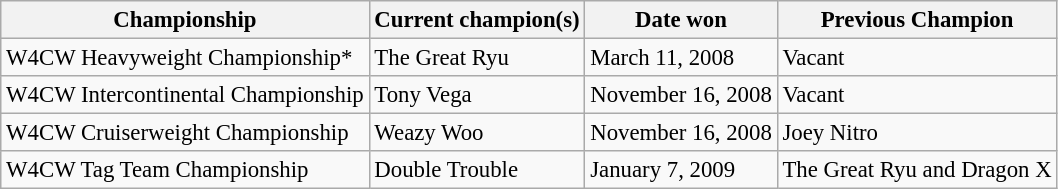<table class="wikitable" style="font-size: 95%;">
<tr>
<th>Championship</th>
<th>Current champion(s)</th>
<th>Date won</th>
<th>Previous Champion</th>
</tr>
<tr>
<td>W4CW Heavyweight Championship*</td>
<td>The Great Ryu</td>
<td>March 11, 2008</td>
<td>Vacant</td>
</tr>
<tr>
<td>W4CW Intercontinental Championship</td>
<td>Tony Vega</td>
<td>November 16, 2008</td>
<td>Vacant</td>
</tr>
<tr>
<td>W4CW Cruiserweight Championship</td>
<td>Weazy Woo</td>
<td>November 16, 2008</td>
<td>Joey Nitro</td>
</tr>
<tr>
<td>W4CW Tag Team Championship</td>
<td>Double Trouble</td>
<td>January 7, 2009</td>
<td>The Great Ryu and Dragon X<br></td>
</tr>
</table>
